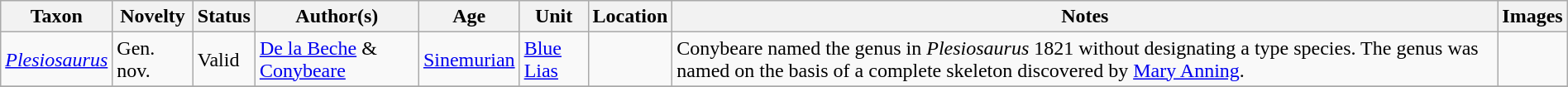<table class="wikitable sortable" align="center" width="100%">
<tr>
<th>Taxon</th>
<th>Novelty</th>
<th>Status</th>
<th>Author(s)</th>
<th>Age</th>
<th>Unit</th>
<th>Location</th>
<th>Notes</th>
<th>Images</th>
</tr>
<tr>
<td><em><a href='#'>Plesiosaurus</a></em></td>
<td>Gen. nov.</td>
<td>Valid</td>
<td><a href='#'>De la Beche</a> & <a href='#'>Conybeare</a></td>
<td><a href='#'>Sinemurian</a></td>
<td><a href='#'>Blue Lias</a></td>
<td></td>
<td>Conybeare named the genus in <em>Plesiosaurus</em> 1821 without designating a type species. The genus was named on the basis of a complete skeleton discovered by <a href='#'>Mary Anning</a>.</td>
<td></td>
</tr>
<tr>
</tr>
</table>
